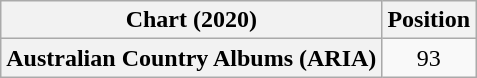<table class="wikitable plainrowheaders" style="text-align:center;">
<tr>
<th scope="col">Chart (2020)</th>
<th scope="col">Position</th>
</tr>
<tr>
<th scope="row">Australian Country Albums (ARIA)</th>
<td>93</td>
</tr>
</table>
